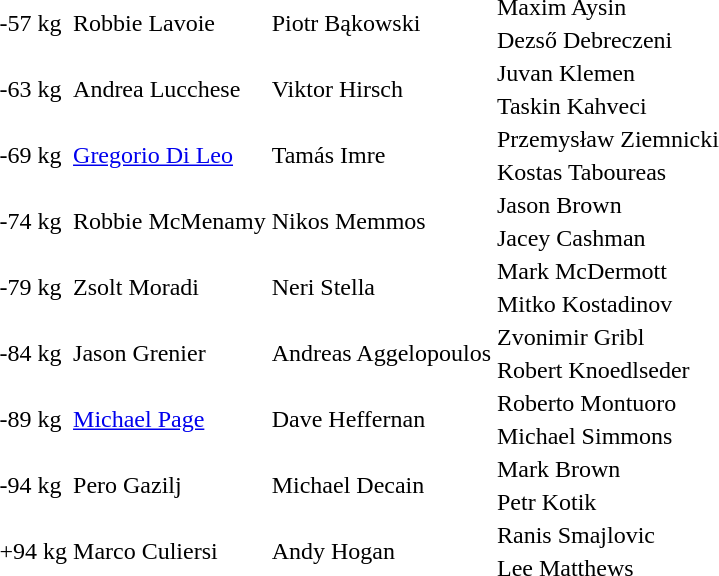<table>
<tr>
<td rowspan=2>-57 kg<br></td>
<td rowspan=2>Robbie Lavoie </td>
<td rowspan=2>Piotr Bąkowski </td>
<td>Maxim Aysin </td>
</tr>
<tr>
<td>Dezső Debreczeni </td>
</tr>
<tr>
<td rowspan=2>-63 kg<br></td>
<td rowspan=2>Andrea Lucchese </td>
<td rowspan=2>Viktor Hirsch </td>
<td>Juvan Klemen </td>
</tr>
<tr>
<td>Taskin Kahveci </td>
</tr>
<tr>
<td rowspan=2>-69 kg<br></td>
<td rowspan=2><a href='#'>Gregorio Di Leo</a> </td>
<td rowspan=2>Tamás Imre </td>
<td>Przemysław Ziemnicki </td>
</tr>
<tr>
<td>Kostas Taboureas </td>
</tr>
<tr>
<td rowspan=2>-74 kg<br></td>
<td rowspan=2>Robbie McMenamy </td>
<td rowspan=2>Nikos Memmos </td>
<td>Jason Brown </td>
</tr>
<tr>
<td>Jacey Cashman </td>
</tr>
<tr>
<td rowspan=2>-79 kg<br></td>
<td rowspan=2>Zsolt Moradi </td>
<td rowspan=2>Neri Stella </td>
<td>Mark McDermott </td>
</tr>
<tr>
<td>Mitko Kostadinov </td>
</tr>
<tr>
<td rowspan=2>-84 kg<br></td>
<td rowspan=2>Jason Grenier </td>
<td rowspan=2>Andreas Aggelopoulos </td>
<td>Zvonimir Gribl </td>
</tr>
<tr>
<td>Robert Knoedlseder </td>
</tr>
<tr>
<td rowspan=2>-89 kg<br></td>
<td rowspan=2><a href='#'>Michael Page</a> </td>
<td rowspan=2>Dave Heffernan </td>
<td>Roberto Montuoro </td>
</tr>
<tr>
<td>Michael Simmons </td>
</tr>
<tr>
<td rowspan=2>-94 kg<br></td>
<td rowspan=2>Pero Gazilj </td>
<td rowspan=2>Michael Decain </td>
<td>Mark Brown </td>
</tr>
<tr>
<td>Petr Kotik </td>
</tr>
<tr>
<td rowspan=2>+94 kg<br></td>
<td rowspan=2>Marco Culiersi </td>
<td rowspan=2>Andy Hogan </td>
<td>Ranis Smajlovic </td>
</tr>
<tr>
<td>Lee Matthews </td>
</tr>
<tr>
</tr>
</table>
